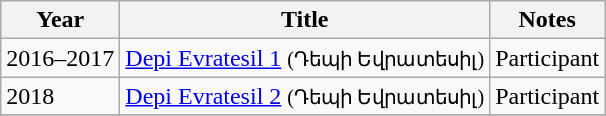<table class="wikitable sortable">
<tr>
<th>Year</th>
<th>Title</th>
<th class="unsortable">Notes</th>
</tr>
<tr>
<td>2016–2017</td>
<td><a href='#'>Depi Evratesil 1</a> <small> (Դեպի Եվրատեսիլ)</small></td>
<td>Participant</td>
</tr>
<tr>
<td>2018</td>
<td><a href='#'>Depi Evratesil 2</a> <small> (Դեպի Եվրատեսիլ)</small></td>
<td>Participant</td>
</tr>
<tr>
</tr>
</table>
